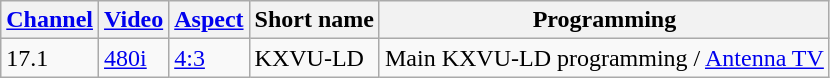<table class="wikitable">
<tr>
<th><a href='#'>Channel</a></th>
<th><a href='#'>Video</a></th>
<th><a href='#'>Aspect</a></th>
<th>Short name</th>
<th>Programming</th>
</tr>
<tr>
<td>17.1</td>
<td><a href='#'>480i</a></td>
<td><a href='#'>4:3</a></td>
<td>KXVU-LD</td>
<td>Main KXVU-LD programming / <a href='#'>Antenna TV</a></td>
</tr>
</table>
